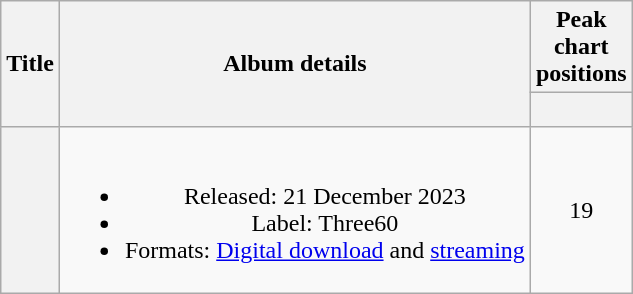<table class="wikitable plainrowheaders" style="text-align:center;" border="1">
<tr>
<th scope="col" rowspan="2">Title</th>
<th scope="col" rowspan="2">Album details</th>
<th scope="col" colspan="1">Peak<br>chart<br>positions</th>
</tr>
<tr>
<th scope="col" style="width:3em;font-size:85%;"><a href='#'></a><br></th>
</tr>
<tr>
<th scope="row"></th>
<td><br><ul><li>Released: 21 December 2023</li><li>Label: Three60</li><li>Formats: <a href='#'>Digital download</a> and <a href='#'>streaming</a></li></ul></td>
<td>19</td>
</tr>
</table>
